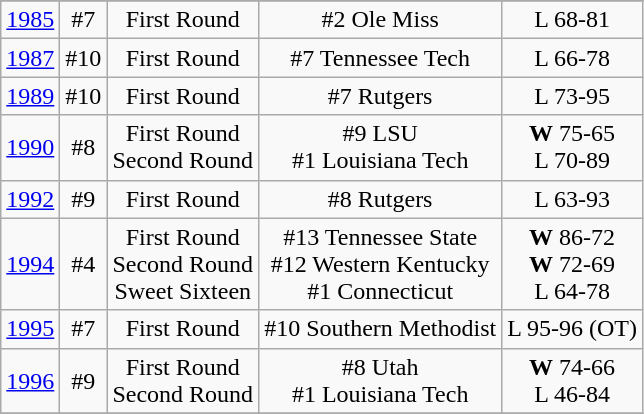<table class="wikitable" style="text-align:center">
<tr>
</tr>
<tr>
<td rowspan=1><a href='#'>1985</a></td>
<td>#7</td>
<td>First Round</td>
<td>#2 Ole Miss</td>
<td>L 68-81</td>
</tr>
<tr style="text-align:center;">
<td rowspan=1><a href='#'>1987</a></td>
<td>#10</td>
<td>First Round</td>
<td>#7 Tennessee Tech</td>
<td>L 66-78</td>
</tr>
<tr style="text-align:center;">
<td rowspan=1><a href='#'>1989</a></td>
<td>#10</td>
<td>First Round</td>
<td>#7 Rutgers</td>
<td>L 73-95</td>
</tr>
<tr style="text-align:center;">
<td rowspan=1><a href='#'>1990</a></td>
<td>#8</td>
<td>First Round<br>Second Round</td>
<td>#9 LSU<br>#1 Louisiana Tech</td>
<td><strong>W</strong> 75-65<br>L 70-89</td>
</tr>
<tr style="text-align:center;">
<td rowspan=1><a href='#'>1992</a></td>
<td>#9</td>
<td>First Round</td>
<td>#8 Rutgers</td>
<td>L 63-93</td>
</tr>
<tr style="text-align:center;">
<td rowspan=1><a href='#'>1994</a></td>
<td>#4</td>
<td>First Round<br>Second Round<br>Sweet Sixteen</td>
<td>#13 Tennessee State<br>#12 Western Kentucky<br>#1 Connecticut</td>
<td><strong>W</strong> 86-72<br><strong>W</strong> 72-69<br>L 64-78</td>
</tr>
<tr style="text-align:center;">
<td rowspan=1><a href='#'>1995</a></td>
<td>#7</td>
<td>First Round</td>
<td>#10 Southern Methodist</td>
<td>L 95-96 (OT)</td>
</tr>
<tr style="text-align:center;">
<td rowspan=1><a href='#'>1996</a></td>
<td>#9</td>
<td>First Round<br>Second Round</td>
<td>#8 Utah<br>#1 Louisiana Tech</td>
<td><strong>W</strong> 74-66<br>L 46-84</td>
</tr>
<tr style="text-align:center;">
</tr>
</table>
